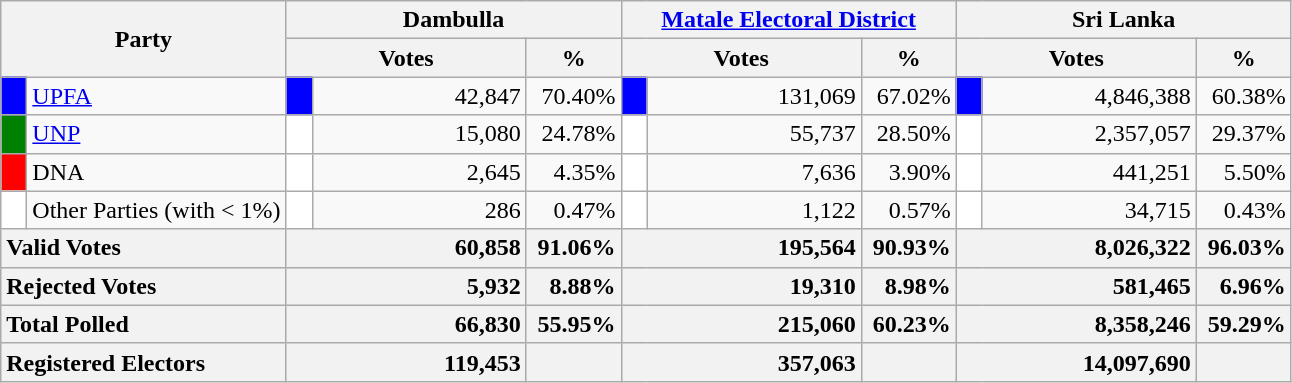<table class="wikitable">
<tr>
<th colspan="2" width="144px"rowspan="2">Party</th>
<th colspan="3" width="216px">Dambulla</th>
<th colspan="3" width="216px"><a href='#'>Matale Electoral District</a></th>
<th colspan="3" width="216px">Sri Lanka</th>
</tr>
<tr>
<th colspan="2" width="144px">Votes</th>
<th>%</th>
<th colspan="2" width="144px">Votes</th>
<th>%</th>
<th colspan="2" width="144px">Votes</th>
<th>%</th>
</tr>
<tr>
<td style="background-color:blue;" width="10px"></td>
<td style="text-align:left;"><a href='#'>UPFA</a></td>
<td style="background-color:blue;" width="10px"></td>
<td style="text-align:right;">42,847</td>
<td style="text-align:right;">70.40%</td>
<td style="background-color:blue;" width="10px"></td>
<td style="text-align:right;">131,069</td>
<td style="text-align:right;">67.02%</td>
<td style="background-color:blue;" width="10px"></td>
<td style="text-align:right;">4,846,388</td>
<td style="text-align:right;">60.38%</td>
</tr>
<tr>
<td style="background-color:green;" width="10px"></td>
<td style="text-align:left;"><a href='#'>UNP</a></td>
<td style="background-color:white;" width="10px"></td>
<td style="text-align:right;">15,080</td>
<td style="text-align:right;">24.78%</td>
<td style="background-color:white;" width="10px"></td>
<td style="text-align:right;">55,737</td>
<td style="text-align:right;">28.50%</td>
<td style="background-color:white;" width="10px"></td>
<td style="text-align:right;">2,357,057</td>
<td style="text-align:right;">29.37%</td>
</tr>
<tr>
<td style="background-color:red;" width="10px"></td>
<td style="text-align:left;">DNA</td>
<td style="background-color:white;" width="10px"></td>
<td style="text-align:right;">2,645</td>
<td style="text-align:right;">4.35%</td>
<td style="background-color:white;" width="10px"></td>
<td style="text-align:right;">7,636</td>
<td style="text-align:right;">3.90%</td>
<td style="background-color:white;" width="10px"></td>
<td style="text-align:right;">441,251</td>
<td style="text-align:right;">5.50%</td>
</tr>
<tr>
<td style="background-color:white;" width="10px"></td>
<td style="text-align:left;">Other Parties (with < 1%)</td>
<td style="background-color:white;" width="10px"></td>
<td style="text-align:right;">286</td>
<td style="text-align:right;">0.47%</td>
<td style="background-color:white;" width="10px"></td>
<td style="text-align:right;">1,122</td>
<td style="text-align:right;">0.57%</td>
<td style="background-color:white;" width="10px"></td>
<td style="text-align:right;">34,715</td>
<td style="text-align:right;">0.43%</td>
</tr>
<tr>
<th colspan="2" width="144px"style="text-align:left;">Valid Votes</th>
<th style="text-align:right;"colspan="2" width="144px">60,858</th>
<th style="text-align:right;">91.06%</th>
<th style="text-align:right;"colspan="2" width="144px">195,564</th>
<th style="text-align:right;">90.93%</th>
<th style="text-align:right;"colspan="2" width="144px">8,026,322</th>
<th style="text-align:right;">96.03%</th>
</tr>
<tr>
<th colspan="2" width="144px"style="text-align:left;">Rejected Votes</th>
<th style="text-align:right;"colspan="2" width="144px">5,932</th>
<th style="text-align:right;">8.88%</th>
<th style="text-align:right;"colspan="2" width="144px">19,310</th>
<th style="text-align:right;">8.98%</th>
<th style="text-align:right;"colspan="2" width="144px">581,465</th>
<th style="text-align:right;">6.96%</th>
</tr>
<tr>
<th colspan="2" width="144px"style="text-align:left;">Total Polled</th>
<th style="text-align:right;"colspan="2" width="144px">66,830</th>
<th style="text-align:right;">55.95%</th>
<th style="text-align:right;"colspan="2" width="144px">215,060</th>
<th style="text-align:right;">60.23%</th>
<th style="text-align:right;"colspan="2" width="144px">8,358,246</th>
<th style="text-align:right;">59.29%</th>
</tr>
<tr>
<th colspan="2" width="144px"style="text-align:left;">Registered Electors</th>
<th style="text-align:right;"colspan="2" width="144px">119,453</th>
<th></th>
<th style="text-align:right;"colspan="2" width="144px">357,063</th>
<th></th>
<th style="text-align:right;"colspan="2" width="144px">14,097,690</th>
<th></th>
</tr>
</table>
